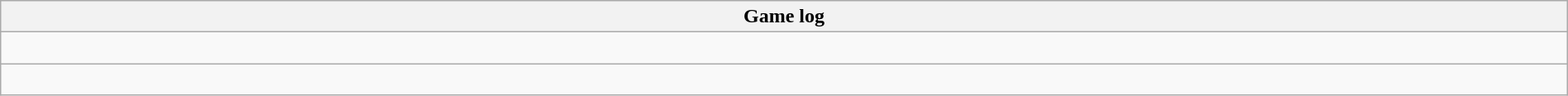<table class="wikitable collapsible collapsed" width="100%">
<tr>
<th>Game log</th>
</tr>
<tr>
<td><br></td>
</tr>
<tr>
<td><br></td>
</tr>
</table>
